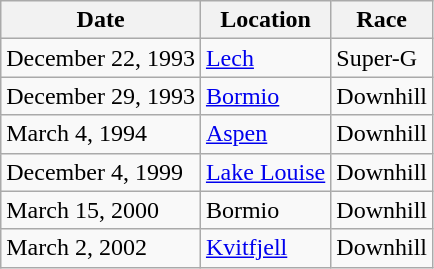<table class="wikitable">
<tr>
<th>Date</th>
<th>Location</th>
<th>Race</th>
</tr>
<tr>
<td>December 22, 1993</td>
<td> <a href='#'>Lech</a></td>
<td>Super-G</td>
</tr>
<tr>
<td>December 29, 1993</td>
<td> <a href='#'>Bormio</a></td>
<td>Downhill</td>
</tr>
<tr>
<td>March 4, 1994</td>
<td> <a href='#'>Aspen</a></td>
<td>Downhill</td>
</tr>
<tr>
<td>December 4, 1999</td>
<td> <a href='#'>Lake Louise</a></td>
<td>Downhill</td>
</tr>
<tr>
<td>March 15, 2000</td>
<td> Bormio</td>
<td>Downhill</td>
</tr>
<tr>
<td>March 2, 2002</td>
<td> <a href='#'>Kvitfjell</a></td>
<td>Downhill</td>
</tr>
</table>
